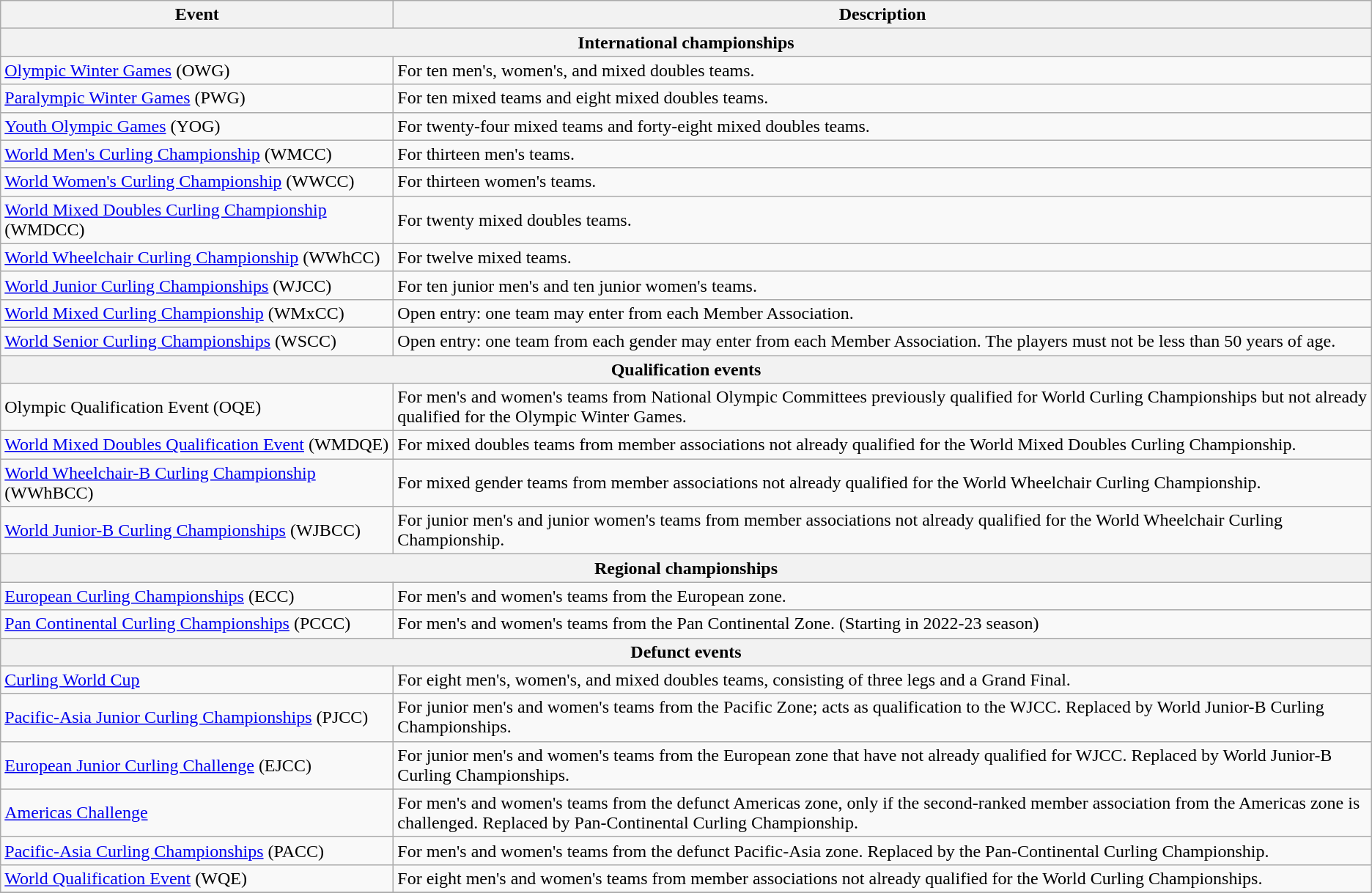<table class="wikitable">
<tr>
<th width=350>Event</th>
<th>Description</th>
</tr>
<tr>
<th colspan=2>International championships</th>
</tr>
<tr>
<td><a href='#'>Olympic Winter Games</a> (OWG)</td>
<td>For ten men's, women's, and mixed doubles teams.</td>
</tr>
<tr>
<td><a href='#'>Paralympic Winter Games</a> (PWG)</td>
<td>For ten mixed teams and  eight mixed doubles teams.</td>
</tr>
<tr>
<td><a href='#'>Youth Olympic Games</a> (YOG)</td>
<td>For twenty-four mixed teams and forty-eight mixed doubles teams.</td>
</tr>
<tr>
<td><a href='#'>World Men's Curling Championship</a> (WMCC)</td>
<td>For thirteen men's teams.</td>
</tr>
<tr>
<td><a href='#'>World Women's Curling Championship</a> (WWCC)</td>
<td>For thirteen women's teams.</td>
</tr>
<tr>
<td><a href='#'>World Mixed Doubles Curling Championship</a> (WMDCC)</td>
<td>For twenty mixed doubles teams.</td>
</tr>
<tr>
<td><a href='#'>World Wheelchair Curling Championship</a> (WWhCC)</td>
<td>For twelve mixed teams.</td>
</tr>
<tr>
<td><a href='#'>World Junior Curling Championships</a> (WJCC)</td>
<td>For ten junior men's and ten junior women's teams.</td>
</tr>
<tr>
<td><a href='#'>World Mixed Curling Championship</a> (WMxCC)</td>
<td>Open entry: one team may enter from each Member Association.</td>
</tr>
<tr>
<td><a href='#'>World Senior Curling Championships</a> (WSCC)</td>
<td>Open entry: one team from each gender may enter from each Member Association. The players must not be less than 50 years of age.</td>
</tr>
<tr>
<th colspan=2>Qualification events</th>
</tr>
<tr>
<td>Olympic Qualification Event (OQE)</td>
<td>For men's and women's teams from National Olympic Committees previously qualified for World Curling Championships but not already qualified for the Olympic Winter Games.</td>
</tr>
<tr>
<td><a href='#'>World Mixed Doubles Qualification Event</a> (WMDQE)</td>
<td>For mixed doubles teams from member associations not already qualified for the World Mixed Doubles Curling Championship.</td>
</tr>
<tr>
<td><a href='#'>World Wheelchair-B Curling Championship</a> (WWhBCC)</td>
<td>For mixed gender teams from member associations not already qualified for the World Wheelchair Curling Championship.</td>
</tr>
<tr>
<td><a href='#'>World Junior-B Curling Championships</a> (WJBCC)</td>
<td>For junior men's and junior women's teams from member associations not already qualified for the World Wheelchair Curling Championship.</td>
</tr>
<tr>
<th colspan=2>Regional championships</th>
</tr>
<tr>
<td><a href='#'>European Curling Championships</a> (ECC)</td>
<td>For men's and women's teams from the European zone.</td>
</tr>
<tr>
<td><a href='#'>Pan Continental Curling Championships</a> (PCCC)</td>
<td>For men's and women's teams from the Pan Continental Zone. (Starting in 2022-23 season)</td>
</tr>
<tr>
<th colspan=2>Defunct events</th>
</tr>
<tr>
<td><a href='#'>Curling World Cup</a></td>
<td>For eight men's, women's, and mixed doubles teams, consisting of three legs and a Grand Final.</td>
</tr>
<tr>
<td><a href='#'>Pacific-Asia Junior Curling Championships</a> (PJCC)</td>
<td>For junior men's and women's teams from the Pacific Zone; acts as qualification to the WJCC. Replaced by World Junior-B Curling Championships.</td>
</tr>
<tr>
<td><a href='#'>European Junior Curling Challenge</a> (EJCC)</td>
<td>For junior men's and women's teams from the European zone that have not already qualified for WJCC. Replaced by World Junior-B Curling Championships.</td>
</tr>
<tr>
<td><a href='#'>Americas Challenge</a></td>
<td>For men's and women's teams from the defunct Americas zone, only if the second-ranked member association from the Americas zone is challenged. Replaced by Pan-Continental Curling Championship.</td>
</tr>
<tr>
<td><a href='#'>Pacific-Asia Curling Championships</a> (PACC)</td>
<td>For men's and women's teams from the defunct Pacific-Asia zone. Replaced by the Pan-Continental Curling Championship.</td>
</tr>
<tr>
<td><a href='#'>World Qualification Event</a> (WQE)</td>
<td>For eight men's and women's teams from member associations not already qualified for the World Curling Championships.</td>
</tr>
<tr>
</tr>
</table>
